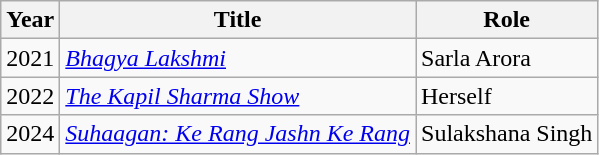<table class="wikitable sortable">
<tr>
<th>Year</th>
<th>Title</th>
<th>Role</th>
</tr>
<tr>
<td>2021</td>
<td><em><a href='#'>Bhagya Lakshmi</a></em></td>
<td>Sarla Arora</td>
</tr>
<tr>
<td>2022</td>
<td><em><a href='#'>The Kapil Sharma Show</a></em></td>
<td>Herself</td>
</tr>
<tr>
<td>2024</td>
<td><em><a href='#'>Suhaagan: Ke Rang Jashn Ke Rang</a></em></td>
<td>Sulakshana Singh</td>
</tr>
</table>
